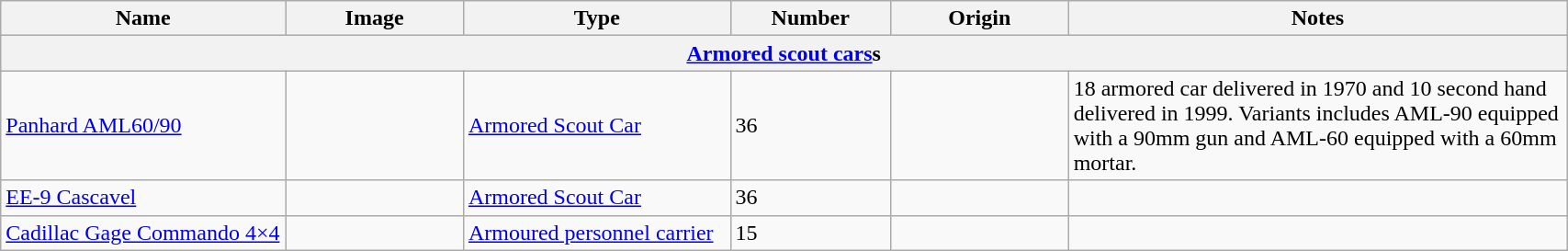<table class="wikitable" style="width:90%;">
<tr>
<th width=16%>Name</th>
<th width=10%>Image</th>
<th width=15%>Type</th>
<th width=9%>Number</th>
<th width=10%>Origin</th>
<th width=28%>Notes</th>
</tr>
<tr>
<th colspan="6"><a href='#'>Armored scout cars</a>s</th>
</tr>
<tr>
<td><a href='#'>Panhard AML60/90</a></td>
<td></td>
<td><a href='#'>Armored Scout Car</a></td>
<td>36</td>
<td></td>
<td>18 armored car delivered in 1970 and 10 second hand delivered in 1999. Variants includes AML-90 equipped with a 90mm gun and AML-60 equipped with a 60mm mortar.</td>
</tr>
<tr>
<td><a href='#'>EE-9 Cascavel</a></td>
<td></td>
<td><a href='#'>Armored Scout Car</a></td>
<td>36</td>
<td></td>
</tr>
<tr>
<td><a href='#'>Cadillac Gage Commando 4×4</a></td>
<td></td>
<td><a href='#'>Armoured personnel carrier</a></td>
<td>15</td>
<td></td>
<td></td>
</tr>
</table>
